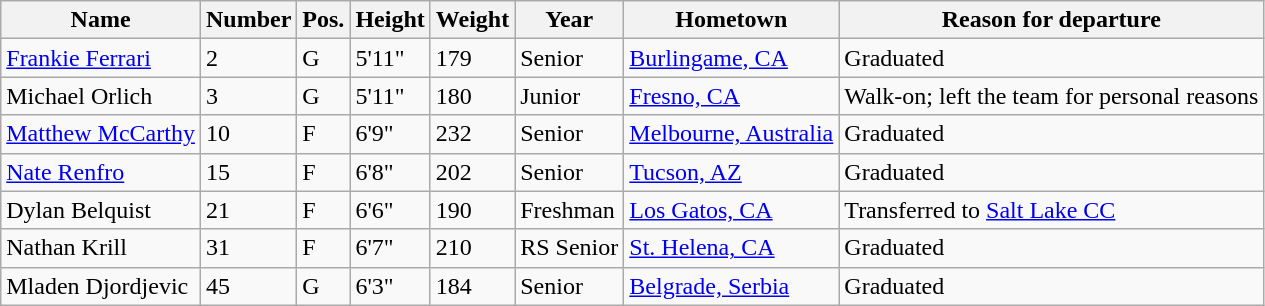<table class="wikitable sortable" border="1">
<tr>
<th>Name</th>
<th>Number</th>
<th>Pos.</th>
<th>Height</th>
<th>Weight</th>
<th>Year</th>
<th>Hometown</th>
<th class="unsortable">Reason for departure</th>
</tr>
<tr>
<td><a href='#'>Frankie Ferrari</a></td>
<td>2</td>
<td>G</td>
<td>5'11"</td>
<td>179</td>
<td>Senior</td>
<td><a href='#'>Burlingame, CA</a></td>
<td>Graduated</td>
</tr>
<tr>
<td>Michael Orlich</td>
<td>3</td>
<td>G</td>
<td>5'11"</td>
<td>180</td>
<td>Junior</td>
<td><a href='#'>Fresno, CA</a></td>
<td>Walk-on; left the team for personal reasons</td>
</tr>
<tr>
<td><a href='#'>Matthew McCarthy</a></td>
<td>10</td>
<td>F</td>
<td>6'9"</td>
<td>232</td>
<td>Senior</td>
<td><a href='#'>Melbourne, Australia</a></td>
<td>Graduated</td>
</tr>
<tr>
<td><a href='#'>Nate Renfro</a></td>
<td>15</td>
<td>F</td>
<td>6'8"</td>
<td>202</td>
<td>Senior</td>
<td><a href='#'>Tucson, AZ</a></td>
<td>Graduated</td>
</tr>
<tr>
<td>Dylan Belquist</td>
<td>21</td>
<td>F</td>
<td>6'6"</td>
<td>190</td>
<td>Freshman</td>
<td><a href='#'>Los Gatos, CA</a></td>
<td>Transferred to <a href='#'>Salt Lake CC</a></td>
</tr>
<tr>
<td>Nathan Krill</td>
<td>31</td>
<td>F</td>
<td>6'7"</td>
<td>210</td>
<td>RS Senior</td>
<td><a href='#'>St. Helena, CA</a></td>
<td>Graduated</td>
</tr>
<tr>
<td>Mladen Djordjevic</td>
<td>45</td>
<td>G</td>
<td>6'3"</td>
<td>184</td>
<td>Senior</td>
<td><a href='#'>Belgrade, Serbia</a></td>
<td>Graduated</td>
</tr>
</table>
